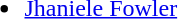<table>
<tr>
<td><strong></strong></td>
</tr>
<tr style="vertical-align:top">
<td><br><ul><li><a href='#'>Jhaniele Fowler</a></li></ul></td>
</tr>
</table>
